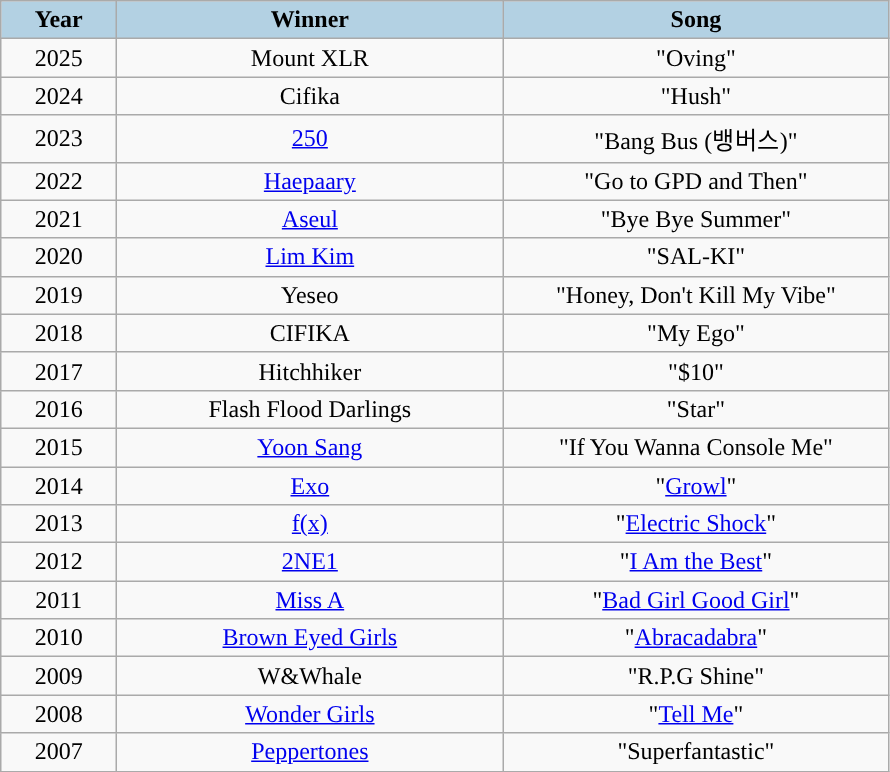<table class="wikitable" style="text-align: center">
<tr>
<th width="70" style="background:#b3d1e3;">Year</th>
<th width="250" style="background:#b3d1e3;">Winner</th>
<th width="250" style="background:#b3d1e3;">Song</th>
</tr>
<tr>
<td>2025</td>
<td>Mount XLR</td>
<td>"Oving"</td>
</tr>
<tr>
<td>2024</td>
<td>Cifika</td>
<td>"Hush"</td>
</tr>
<tr>
<td>2023</td>
<td><a href='#'>250</a></td>
<td>"Bang Bus (뱅버스)"</td>
</tr>
<tr>
<td>2022</td>
<td><a href='#'>Haepaary</a></td>
<td>"Go to GPD and Then"</td>
</tr>
<tr>
<td>2021</td>
<td><a href='#'>Aseul</a></td>
<td>"Bye Bye Summer"</td>
</tr>
<tr>
<td>2020</td>
<td><a href='#'>Lim Kim</a></td>
<td>"SAL-KI"</td>
</tr>
<tr>
<td>2019</td>
<td>Yeseo</td>
<td>"Honey, Don't Kill My Vibe"</td>
</tr>
<tr>
<td>2018</td>
<td>CIFIKA</td>
<td>"My Ego"</td>
</tr>
<tr>
<td>2017</td>
<td>Hitchhiker</td>
<td>"$10"</td>
</tr>
<tr>
<td>2016</td>
<td>Flash Flood Darlings</td>
<td>"Star"</td>
</tr>
<tr>
<td>2015</td>
<td><a href='#'>Yoon Sang</a></td>
<td>"If You Wanna Console Me"</td>
</tr>
<tr>
<td>2014</td>
<td><a href='#'>Exo</a></td>
<td>"<a href='#'>Growl</a>"</td>
</tr>
<tr>
<td>2013</td>
<td><a href='#'>f(x)</a></td>
<td>"<a href='#'>Electric Shock</a>"</td>
</tr>
<tr>
<td>2012</td>
<td><a href='#'>2NE1</a></td>
<td>"<a href='#'>I Am the Best</a>"</td>
</tr>
<tr>
<td>2011</td>
<td><a href='#'>Miss A</a></td>
<td>"<a href='#'>Bad Girl Good Girl</a>"</td>
</tr>
<tr>
<td>2010</td>
<td><a href='#'>Brown Eyed Girls</a></td>
<td>"<a href='#'>Abracadabra</a>"</td>
</tr>
<tr>
<td>2009</td>
<td>W&Whale</td>
<td>"R.P.G Shine"</td>
</tr>
<tr>
<td>2008</td>
<td><a href='#'>Wonder Girls</a></td>
<td>"<a href='#'>Tell Me</a>"</td>
</tr>
<tr>
<td>2007</td>
<td><a href='#'>Peppertones</a></td>
<td>"Superfantastic"</td>
</tr>
</table>
